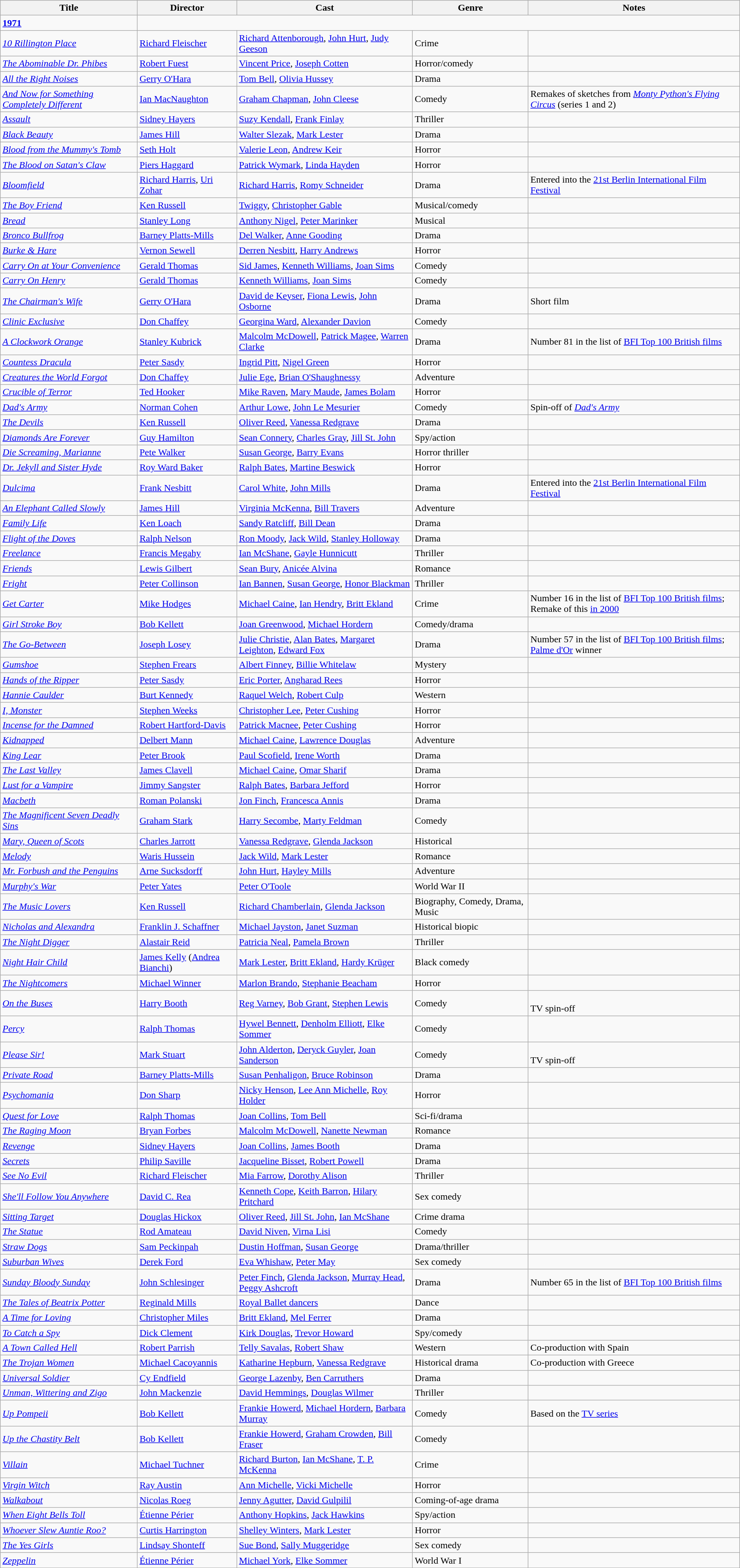<table class="wikitable">
<tr>
<th>Title</th>
<th>Director</th>
<th>Cast</th>
<th>Genre</th>
<th>Notes</th>
</tr>
<tr>
<td><strong><a href='#'>1971</a></strong></td>
</tr>
<tr>
<td><em><a href='#'>10 Rillington Place</a></em></td>
<td><a href='#'>Richard Fleischer</a></td>
<td><a href='#'>Richard Attenborough</a>, <a href='#'>John Hurt</a>, <a href='#'>Judy Geeson</a></td>
<td>Crime</td>
<td></td>
</tr>
<tr>
<td><em><a href='#'>The Abominable Dr. Phibes</a></em></td>
<td><a href='#'>Robert Fuest</a></td>
<td><a href='#'>Vincent Price</a>, <a href='#'>Joseph Cotten</a></td>
<td>Horror/comedy</td>
<td></td>
</tr>
<tr>
<td><em><a href='#'>All the Right Noises</a></em></td>
<td><a href='#'>Gerry O'Hara</a></td>
<td><a href='#'>Tom Bell</a>, <a href='#'>Olivia Hussey</a></td>
<td>Drama</td>
<td></td>
</tr>
<tr>
<td><em><a href='#'>And Now for Something Completely Different</a></em></td>
<td><a href='#'>Ian MacNaughton</a></td>
<td><a href='#'>Graham Chapman</a>, <a href='#'>John Cleese</a></td>
<td>Comedy</td>
<td>Remakes of sketches from <em><a href='#'>Monty Python's Flying Circus</a></em> (series 1 and 2)</td>
</tr>
<tr>
<td><em><a href='#'>Assault</a></em></td>
<td><a href='#'>Sidney Hayers</a></td>
<td><a href='#'>Suzy Kendall</a>, <a href='#'>Frank Finlay</a></td>
<td>Thriller</td>
<td></td>
</tr>
<tr>
<td><em><a href='#'>Black Beauty</a></em></td>
<td><a href='#'>James Hill</a></td>
<td><a href='#'>Walter Slezak</a>, <a href='#'>Mark Lester</a></td>
<td>Drama</td>
<td></td>
</tr>
<tr>
<td><em><a href='#'>Blood from the Mummy's Tomb</a></em></td>
<td><a href='#'>Seth Holt</a></td>
<td><a href='#'>Valerie Leon</a>, <a href='#'>Andrew Keir</a></td>
<td>Horror</td>
<td></td>
</tr>
<tr>
<td><em><a href='#'>The Blood on Satan's Claw</a></em></td>
<td><a href='#'>Piers Haggard</a></td>
<td><a href='#'>Patrick Wymark</a>, <a href='#'>Linda Hayden</a></td>
<td>Horror</td>
<td></td>
</tr>
<tr>
<td><em><a href='#'>Bloomfield</a></em></td>
<td><a href='#'>Richard Harris</a>, <a href='#'>Uri Zohar</a></td>
<td><a href='#'>Richard Harris</a>, <a href='#'>Romy Schneider</a></td>
<td>Drama</td>
<td>Entered into the <a href='#'>21st Berlin International Film Festival</a></td>
</tr>
<tr>
<td><em><a href='#'>The Boy Friend</a></em></td>
<td><a href='#'>Ken Russell</a></td>
<td><a href='#'>Twiggy</a>, <a href='#'>Christopher Gable</a></td>
<td>Musical/comedy</td>
<td></td>
</tr>
<tr>
<td><em><a href='#'>Bread</a></em></td>
<td><a href='#'>Stanley Long</a></td>
<td><a href='#'>Anthony Nigel</a>, <a href='#'>Peter Marinker</a></td>
<td>Musical</td>
<td></td>
</tr>
<tr>
<td><em><a href='#'>Bronco Bullfrog</a></em></td>
<td><a href='#'>Barney Platts-Mills</a></td>
<td><a href='#'>Del Walker</a>, <a href='#'>Anne Gooding</a></td>
<td>Drama</td>
<td></td>
</tr>
<tr>
<td><em><a href='#'>Burke & Hare</a></em></td>
<td><a href='#'>Vernon Sewell</a></td>
<td><a href='#'>Derren Nesbitt</a>, <a href='#'>Harry Andrews</a></td>
<td>Horror</td>
<td></td>
</tr>
<tr>
<td><em><a href='#'>Carry On at Your Convenience</a></em></td>
<td><a href='#'>Gerald Thomas</a></td>
<td><a href='#'>Sid James</a>, <a href='#'>Kenneth Williams</a>, <a href='#'>Joan Sims</a></td>
<td>Comedy</td>
<td></td>
</tr>
<tr>
<td><em><a href='#'>Carry On Henry</a></em></td>
<td><a href='#'>Gerald Thomas</a></td>
<td><a href='#'>Kenneth Williams</a>, <a href='#'>Joan Sims</a></td>
<td>Comedy</td>
<td></td>
</tr>
<tr>
<td><em><a href='#'>The Chairman's Wife</a></em></td>
<td><a href='#'>Gerry O'Hara</a></td>
<td><a href='#'>David de Keyser</a>, <a href='#'>Fiona Lewis</a>, <a href='#'>John Osborne</a></td>
<td>Drama</td>
<td>Short film</td>
</tr>
<tr>
<td><em><a href='#'>Clinic Exclusive</a></em></td>
<td><a href='#'>Don Chaffey</a></td>
<td><a href='#'>Georgina Ward</a>, <a href='#'>Alexander Davion</a></td>
<td>Comedy</td>
<td></td>
</tr>
<tr>
<td><em><a href='#'>A Clockwork Orange</a></em></td>
<td><a href='#'>Stanley Kubrick</a></td>
<td><a href='#'>Malcolm McDowell</a>, <a href='#'>Patrick Magee</a>, <a href='#'>Warren Clarke</a></td>
<td>Drama</td>
<td>Number 81 in the list of <a href='#'>BFI Top 100 British films</a></td>
</tr>
<tr>
<td><em><a href='#'>Countess Dracula</a></em></td>
<td><a href='#'>Peter Sasdy</a></td>
<td><a href='#'>Ingrid Pitt</a>, <a href='#'>Nigel Green</a></td>
<td>Horror</td>
<td></td>
</tr>
<tr>
<td><em><a href='#'>Creatures the World Forgot</a></em></td>
<td><a href='#'>Don Chaffey</a></td>
<td><a href='#'>Julie Ege</a>, <a href='#'>Brian O'Shaughnessy</a></td>
<td>Adventure</td>
<td></td>
</tr>
<tr>
<td><em><a href='#'>Crucible of Terror</a></em></td>
<td><a href='#'>Ted Hooker</a></td>
<td><a href='#'>Mike Raven</a>, <a href='#'>Mary Maude</a>, <a href='#'>James Bolam</a></td>
<td>Horror</td>
<td></td>
</tr>
<tr>
<td><em><a href='#'>Dad's Army</a></em></td>
<td><a href='#'>Norman Cohen</a></td>
<td><a href='#'>Arthur Lowe</a>, <a href='#'>John Le Mesurier</a></td>
<td>Comedy</td>
<td>Spin-off of <em><a href='#'>Dad's Army</a></em></td>
</tr>
<tr>
<td><em><a href='#'>The Devils</a></em></td>
<td><a href='#'>Ken Russell</a></td>
<td><a href='#'>Oliver Reed</a>, <a href='#'>Vanessa Redgrave</a></td>
<td>Drama</td>
<td></td>
</tr>
<tr>
<td><em><a href='#'>Diamonds Are Forever</a></em></td>
<td><a href='#'>Guy Hamilton</a></td>
<td><a href='#'>Sean Connery</a>, <a href='#'>Charles Gray</a>, <a href='#'>Jill St. John</a></td>
<td>Spy/action</td>
<td></td>
</tr>
<tr>
<td><em><a href='#'>Die Screaming, Marianne</a></em></td>
<td><a href='#'>Pete Walker</a></td>
<td><a href='#'>Susan George</a>, <a href='#'>Barry Evans</a></td>
<td>Horror thriller</td>
<td></td>
</tr>
<tr>
<td><em><a href='#'>Dr. Jekyll and Sister Hyde</a></em></td>
<td><a href='#'>Roy Ward Baker</a></td>
<td><a href='#'>Ralph Bates</a>, <a href='#'>Martine Beswick</a></td>
<td>Horror</td>
<td></td>
</tr>
<tr>
<td><em><a href='#'>Dulcima</a></em></td>
<td><a href='#'>Frank Nesbitt</a></td>
<td><a href='#'>Carol White</a>, <a href='#'>John Mills</a></td>
<td>Drama</td>
<td>Entered into the <a href='#'>21st Berlin International Film Festival</a></td>
</tr>
<tr>
<td><em><a href='#'>An Elephant Called Slowly</a></em></td>
<td><a href='#'>James Hill</a></td>
<td><a href='#'>Virginia McKenna</a>, <a href='#'>Bill Travers</a></td>
<td>Adventure</td>
<td></td>
</tr>
<tr>
<td><em><a href='#'>Family Life</a></em></td>
<td><a href='#'>Ken Loach</a></td>
<td><a href='#'>Sandy Ratcliff</a>, <a href='#'>Bill Dean</a></td>
<td>Drama</td>
<td></td>
</tr>
<tr>
<td><em><a href='#'>Flight of the Doves</a></em></td>
<td><a href='#'>Ralph Nelson</a></td>
<td><a href='#'>Ron Moody</a>, <a href='#'>Jack Wild</a>, <a href='#'>Stanley Holloway</a></td>
<td>Drama</td>
<td></td>
</tr>
<tr>
<td><em><a href='#'>Freelance</a></em></td>
<td><a href='#'>Francis Megahy</a></td>
<td><a href='#'>Ian McShane</a>, <a href='#'>Gayle Hunnicutt</a></td>
<td>Thriller</td>
<td></td>
</tr>
<tr>
<td><em><a href='#'>Friends</a></em></td>
<td><a href='#'>Lewis Gilbert</a></td>
<td><a href='#'>Sean Bury</a>, <a href='#'>Anicée Alvina</a></td>
<td>Romance</td>
<td></td>
</tr>
<tr>
<td><em><a href='#'>Fright</a></em></td>
<td><a href='#'>Peter Collinson</a></td>
<td><a href='#'>Ian Bannen</a>, <a href='#'>Susan George</a>, <a href='#'>Honor Blackman</a></td>
<td>Thriller</td>
<td></td>
</tr>
<tr>
<td><em><a href='#'>Get Carter</a></em></td>
<td><a href='#'>Mike Hodges</a></td>
<td><a href='#'>Michael Caine</a>, <a href='#'>Ian Hendry</a>, <a href='#'>Britt Ekland</a></td>
<td>Crime</td>
<td>Number 16 in the list of <a href='#'>BFI Top 100 British films</a>; Remake of this <a href='#'> in 2000</a></td>
</tr>
<tr>
<td><em><a href='#'>Girl Stroke Boy</a></em></td>
<td><a href='#'>Bob Kellett</a></td>
<td><a href='#'>Joan Greenwood</a>, <a href='#'>Michael Hordern</a></td>
<td>Comedy/drama</td>
<td></td>
</tr>
<tr>
<td><em><a href='#'>The Go-Between</a></em></td>
<td><a href='#'>Joseph Losey</a></td>
<td><a href='#'>Julie Christie</a>, <a href='#'>Alan Bates</a>, <a href='#'>Margaret Leighton</a>, <a href='#'>Edward Fox</a></td>
<td>Drama</td>
<td>Number 57 in the list of <a href='#'>BFI Top 100 British films</a>; <a href='#'>Palme d'Or</a> winner</td>
</tr>
<tr>
<td><em><a href='#'>Gumshoe</a></em></td>
<td><a href='#'>Stephen Frears</a></td>
<td><a href='#'>Albert Finney</a>, <a href='#'>Billie Whitelaw</a></td>
<td>Mystery</td>
<td></td>
</tr>
<tr>
<td><em><a href='#'>Hands of the Ripper</a></em></td>
<td><a href='#'>Peter Sasdy</a></td>
<td><a href='#'>Eric Porter</a>, <a href='#'>Angharad Rees</a></td>
<td>Horror</td>
<td></td>
</tr>
<tr>
<td><em><a href='#'>Hannie Caulder</a></em></td>
<td><a href='#'>Burt Kennedy</a></td>
<td><a href='#'>Raquel Welch</a>, <a href='#'>Robert Culp</a></td>
<td>Western</td>
<td></td>
</tr>
<tr>
<td><em><a href='#'>I, Monster</a></em></td>
<td><a href='#'>Stephen Weeks</a></td>
<td><a href='#'>Christopher Lee</a>, <a href='#'>Peter Cushing</a></td>
<td>Horror</td>
<td></td>
</tr>
<tr>
<td><em><a href='#'>Incense for the Damned</a></em></td>
<td><a href='#'>Robert Hartford-Davis</a></td>
<td><a href='#'>Patrick Macnee</a>, <a href='#'>Peter Cushing</a></td>
<td>Horror</td>
<td></td>
</tr>
<tr>
<td><em><a href='#'>Kidnapped</a></em></td>
<td><a href='#'>Delbert Mann</a></td>
<td><a href='#'>Michael Caine</a>, <a href='#'>Lawrence Douglas</a></td>
<td>Adventure</td>
<td></td>
</tr>
<tr>
<td><em><a href='#'>King Lear</a></em></td>
<td><a href='#'>Peter Brook</a></td>
<td><a href='#'>Paul Scofield</a>, <a href='#'>Irene Worth</a></td>
<td>Drama</td>
<td></td>
</tr>
<tr>
<td><em><a href='#'>The Last Valley</a></em></td>
<td><a href='#'>James Clavell</a></td>
<td><a href='#'>Michael Caine</a>, <a href='#'>Omar Sharif</a></td>
<td>Drama</td>
<td></td>
</tr>
<tr>
<td><em><a href='#'>Lust for a Vampire</a></em></td>
<td><a href='#'>Jimmy Sangster</a></td>
<td><a href='#'>Ralph Bates</a>, <a href='#'>Barbara Jefford</a></td>
<td>Horror</td>
<td></td>
</tr>
<tr>
<td><em><a href='#'>Macbeth</a></em></td>
<td><a href='#'>Roman Polanski</a></td>
<td><a href='#'>Jon Finch</a>, <a href='#'>Francesca Annis</a></td>
<td>Drama</td>
<td></td>
</tr>
<tr>
<td><em><a href='#'>The Magnificent Seven Deadly Sins</a></em></td>
<td><a href='#'>Graham Stark</a></td>
<td><a href='#'>Harry Secombe</a>, <a href='#'>Marty Feldman</a></td>
<td>Comedy</td>
<td></td>
</tr>
<tr>
<td><em><a href='#'>Mary, Queen of Scots</a></em></td>
<td><a href='#'>Charles Jarrott</a></td>
<td><a href='#'>Vanessa Redgrave</a>, <a href='#'>Glenda Jackson</a></td>
<td>Historical</td>
<td></td>
</tr>
<tr>
<td><em><a href='#'>Melody</a></em></td>
<td><a href='#'>Waris Hussein</a></td>
<td><a href='#'>Jack Wild</a>, <a href='#'>Mark Lester</a></td>
<td>Romance</td>
<td></td>
</tr>
<tr>
<td><em><a href='#'>Mr. Forbush and the Penguins</a></em></td>
<td><a href='#'>Arne Sucksdorff</a></td>
<td><a href='#'>John Hurt</a>, <a href='#'>Hayley Mills</a></td>
<td>Adventure</td>
<td></td>
</tr>
<tr>
<td><em><a href='#'>Murphy's War</a></em></td>
<td><a href='#'>Peter Yates</a></td>
<td><a href='#'>Peter O'Toole</a></td>
<td>World War II</td>
<td></td>
</tr>
<tr>
<td><em><a href='#'>The Music Lovers</a></em></td>
<td><a href='#'>Ken Russell</a></td>
<td><a href='#'>Richard Chamberlain</a>, <a href='#'>Glenda Jackson</a></td>
<td>Biography, Comedy, Drama, Music</td>
<td></td>
</tr>
<tr>
<td><em><a href='#'>Nicholas and Alexandra</a></em></td>
<td><a href='#'>Franklin J. Schaffner</a></td>
<td><a href='#'>Michael Jayston</a>, <a href='#'>Janet Suzman</a></td>
<td>Historical biopic</td>
<td></td>
</tr>
<tr>
<td><em><a href='#'>The Night Digger</a></em></td>
<td><a href='#'>Alastair Reid</a></td>
<td><a href='#'>Patricia Neal</a>, <a href='#'>Pamela Brown</a></td>
<td>Thriller</td>
<td></td>
</tr>
<tr>
<td><em><a href='#'>Night Hair Child</a></em></td>
<td><a href='#'>James Kelly</a> (<a href='#'>Andrea Bianchi</a>)</td>
<td><a href='#'>Mark Lester</a>, <a href='#'>Britt Ekland</a>, <a href='#'>Hardy Krüger</a></td>
<td>Black comedy</td>
<td></td>
</tr>
<tr>
<td><em><a href='#'>The Nightcomers</a></em></td>
<td><a href='#'>Michael Winner</a></td>
<td><a href='#'>Marlon Brando</a>, <a href='#'>Stephanie Beacham</a></td>
<td>Horror</td>
<td></td>
</tr>
<tr>
<td><em><a href='#'>On the Buses</a></em></td>
<td><a href='#'>Harry Booth</a></td>
<td><a href='#'>Reg Varney</a>, <a href='#'>Bob Grant</a>, <a href='#'>Stephen Lewis</a></td>
<td>Comedy</td>
<td><br>TV spin-off</td>
</tr>
<tr>
<td><em><a href='#'>Percy</a></em></td>
<td><a href='#'>Ralph Thomas</a></td>
<td><a href='#'>Hywel Bennett</a>, <a href='#'>Denholm Elliott</a>, <a href='#'>Elke Sommer</a></td>
<td>Comedy</td>
<td></td>
</tr>
<tr>
<td><em><a href='#'>Please Sir!</a></em></td>
<td><a href='#'>Mark Stuart</a></td>
<td><a href='#'>John Alderton</a>, <a href='#'>Deryck Guyler</a>, <a href='#'>Joan Sanderson</a></td>
<td>Comedy</td>
<td><br>TV spin-off</td>
</tr>
<tr>
<td><em><a href='#'>Private Road</a></em></td>
<td><a href='#'>Barney Platts-Mills</a></td>
<td><a href='#'>Susan Penhaligon</a>, <a href='#'>Bruce Robinson</a></td>
<td>Drama</td>
<td></td>
</tr>
<tr>
<td><em><a href='#'>Psychomania</a></em></td>
<td><a href='#'>Don Sharp</a></td>
<td><a href='#'>Nicky Henson</a>, <a href='#'>Lee Ann Michelle</a>, <a href='#'>Roy Holder</a></td>
<td>Horror</td>
<td></td>
</tr>
<tr>
<td><em><a href='#'>Quest for Love</a></em></td>
<td><a href='#'>Ralph Thomas</a></td>
<td><a href='#'>Joan Collins</a>, <a href='#'>Tom Bell</a></td>
<td>Sci-fi/drama</td>
<td></td>
</tr>
<tr>
<td><em><a href='#'>The Raging Moon</a></em></td>
<td><a href='#'>Bryan Forbes</a></td>
<td><a href='#'>Malcolm McDowell</a>, <a href='#'>Nanette Newman</a></td>
<td>Romance</td>
<td></td>
</tr>
<tr>
<td><em><a href='#'>Revenge</a></em></td>
<td><a href='#'>Sidney Hayers</a></td>
<td><a href='#'>Joan Collins</a>, <a href='#'>James Booth</a></td>
<td>Drama</td>
<td></td>
</tr>
<tr>
<td><em><a href='#'>Secrets</a></em></td>
<td><a href='#'>Philip Saville</a></td>
<td><a href='#'>Jacqueline Bisset</a>, <a href='#'>Robert Powell</a></td>
<td>Drama</td>
<td></td>
</tr>
<tr>
<td><em><a href='#'>See No Evil</a></em></td>
<td><a href='#'>Richard Fleischer</a></td>
<td><a href='#'>Mia Farrow</a>, <a href='#'>Dorothy Alison</a></td>
<td>Thriller</td>
<td></td>
</tr>
<tr>
<td><em><a href='#'>She'll Follow You Anywhere</a></em></td>
<td><a href='#'>David C. Rea</a></td>
<td><a href='#'>Kenneth Cope</a>, <a href='#'>Keith Barron</a>, <a href='#'>Hilary Pritchard</a></td>
<td>Sex comedy</td>
<td></td>
</tr>
<tr>
<td><em><a href='#'>Sitting Target</a></em></td>
<td><a href='#'>Douglas Hickox</a></td>
<td><a href='#'>Oliver Reed</a>, <a href='#'>Jill St. John</a>, <a href='#'>Ian McShane</a></td>
<td>Crime drama</td>
<td></td>
</tr>
<tr>
<td><em><a href='#'>The Statue</a></em></td>
<td><a href='#'>Rod Amateau</a></td>
<td><a href='#'>David Niven</a>, <a href='#'>Virna Lisi</a></td>
<td>Comedy</td>
<td></td>
</tr>
<tr>
<td><em><a href='#'>Straw Dogs</a></em></td>
<td><a href='#'>Sam Peckinpah</a></td>
<td><a href='#'>Dustin Hoffman</a>, <a href='#'>Susan George</a></td>
<td>Drama/thriller</td>
<td></td>
</tr>
<tr>
<td><em><a href='#'>Suburban Wives</a></em></td>
<td><a href='#'>Derek Ford</a></td>
<td><a href='#'>Eva Whishaw</a>, <a href='#'>Peter May</a></td>
<td>Sex comedy</td>
<td></td>
</tr>
<tr>
<td><em><a href='#'>Sunday Bloody Sunday</a></em></td>
<td><a href='#'>John Schlesinger</a></td>
<td><a href='#'>Peter Finch</a>, <a href='#'>Glenda Jackson</a>, <a href='#'>Murray Head</a>, <a href='#'>Peggy Ashcroft</a></td>
<td>Drama</td>
<td>Number 65 in the list of <a href='#'>BFI Top 100 British films</a></td>
</tr>
<tr>
<td><em><a href='#'>The Tales of Beatrix Potter</a></em></td>
<td><a href='#'>Reginald Mills</a></td>
<td><a href='#'>Royal Ballet dancers</a></td>
<td>Dance</td>
<td></td>
</tr>
<tr>
<td><em><a href='#'>A Time for Loving</a></em></td>
<td><a href='#'>Christopher Miles</a></td>
<td><a href='#'>Britt Ekland</a>, <a href='#'>Mel Ferrer</a></td>
<td>Drama</td>
<td></td>
</tr>
<tr>
<td><em><a href='#'>To Catch a Spy</a></em></td>
<td><a href='#'>Dick Clement</a></td>
<td><a href='#'>Kirk Douglas</a>, <a href='#'>Trevor Howard</a></td>
<td>Spy/comedy</td>
<td></td>
</tr>
<tr>
<td><em><a href='#'>A Town Called Hell</a></em></td>
<td><a href='#'>Robert Parrish</a></td>
<td><a href='#'>Telly Savalas</a>, <a href='#'>Robert Shaw</a></td>
<td>Western</td>
<td>Co-production with Spain</td>
</tr>
<tr>
<td><em><a href='#'>The Trojan Women</a></em></td>
<td><a href='#'>Michael Cacoyannis</a></td>
<td><a href='#'>Katharine Hepburn</a>, <a href='#'>Vanessa Redgrave</a></td>
<td>Historical drama</td>
<td>Co-production with Greece</td>
</tr>
<tr>
<td><em><a href='#'>Universal Soldier</a></em></td>
<td><a href='#'>Cy Endfield</a></td>
<td><a href='#'>George Lazenby</a>, <a href='#'>Ben Carruthers</a></td>
<td>Drama</td>
<td></td>
</tr>
<tr>
<td><em><a href='#'>Unman, Wittering and Zigo</a></em></td>
<td><a href='#'>John Mackenzie</a></td>
<td><a href='#'>David Hemmings</a>, <a href='#'>Douglas Wilmer</a></td>
<td>Thriller</td>
<td></td>
</tr>
<tr>
<td><em><a href='#'>Up Pompeii</a></em></td>
<td><a href='#'>Bob Kellett</a></td>
<td><a href='#'>Frankie Howerd</a>, <a href='#'>Michael Hordern</a>, <a href='#'>Barbara Murray</a></td>
<td>Comedy</td>
<td>Based on the <a href='#'>TV series</a></td>
</tr>
<tr>
<td><em><a href='#'>Up the Chastity Belt</a></em></td>
<td><a href='#'>Bob Kellett</a></td>
<td><a href='#'>Frankie Howerd</a>, <a href='#'>Graham Crowden</a>, <a href='#'>Bill Fraser</a></td>
<td>Comedy</td>
<td></td>
</tr>
<tr>
<td><em><a href='#'>Villain</a></em></td>
<td><a href='#'>Michael Tuchner</a></td>
<td><a href='#'>Richard Burton</a>, <a href='#'>Ian McShane</a>, <a href='#'>T. P. McKenna</a></td>
<td>Crime</td>
<td></td>
</tr>
<tr>
<td><em><a href='#'>Virgin Witch</a></em></td>
<td><a href='#'>Ray Austin</a></td>
<td><a href='#'>Ann Michelle</a>, <a href='#'>Vicki Michelle</a></td>
<td>Horror</td>
<td></td>
</tr>
<tr>
<td><em><a href='#'>Walkabout</a></em></td>
<td><a href='#'>Nicolas Roeg</a></td>
<td><a href='#'>Jenny Agutter</a>, <a href='#'>David Gulpilil</a></td>
<td>Coming-of-age drama</td>
<td></td>
</tr>
<tr>
<td><em><a href='#'>When Eight Bells Toll</a></em></td>
<td><a href='#'>Étienne Périer</a></td>
<td><a href='#'>Anthony Hopkins</a>, <a href='#'>Jack Hawkins</a></td>
<td>Spy/action</td>
<td></td>
</tr>
<tr>
<td><em><a href='#'>Whoever Slew Auntie Roo?</a></em></td>
<td><a href='#'>Curtis Harrington</a></td>
<td><a href='#'>Shelley Winters</a>, <a href='#'>Mark Lester</a></td>
<td>Horror</td>
<td></td>
</tr>
<tr>
<td><em><a href='#'>The Yes Girls</a></em></td>
<td><a href='#'>Lindsay Shonteff</a></td>
<td><a href='#'>Sue Bond</a>, <a href='#'>Sally Muggeridge</a></td>
<td>Sex comedy</td>
<td></td>
</tr>
<tr>
<td><em><a href='#'>Zeppelin</a></em></td>
<td><a href='#'>Étienne Périer</a></td>
<td><a href='#'>Michael York</a>, <a href='#'>Elke Sommer</a></td>
<td>World War I</td>
<td></td>
</tr>
</table>
